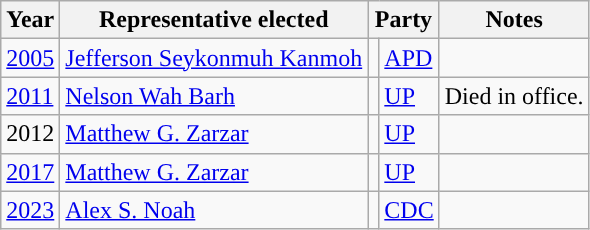<table class="wikitable">
<tr>
<th>Year</th>
<th>Representative elected</th>
<th colspan=2>Party</th>
<th>Notes</th>
</tr>
<tr>
<td><a href='#'>2005</a></td>
<td><a href='#'>Jefferson Seykonmuh Kanmoh</a></td>
<td></td>
<td><a href='#'>APD</a></td>
<td></td>
</tr>
<tr>
<td><a href='#'>2011</a></td>
<td><a href='#'>Nelson Wah Barh</a></td>
<td></td>
<td><a href='#'>UP</a></td>
<td>Died in office.</td>
</tr>
<tr>
<td>2012</td>
<td><a href='#'>Matthew G. Zarzar</a></td>
<td></td>
<td><a href='#'>UP</a></td>
<td></td>
</tr>
<tr>
<td><a href='#'>2017</a></td>
<td><a href='#'>Matthew G. Zarzar</a></td>
<td></td>
<td><a href='#'>UP</a></td>
<td></td>
</tr>
<tr>
<td><a href='#'>2023</a></td>
<td><a href='#'>Alex S. Noah</a></td>
<td></td>
<td><a href='#'>CDC</a></td>
<td></td>
</tr>
</table>
